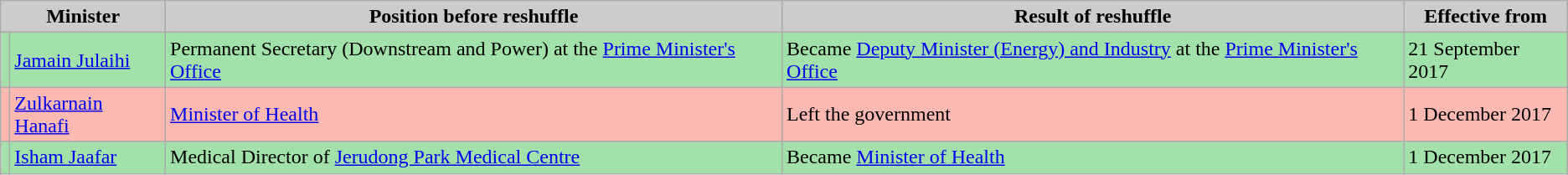<table class="wikitable">
<tr>
<th colspan="2" scope="col" style="background:#ccc;">Minister</th>
<th scope="col" style="background:#ccc;">Position before reshuffle</th>
<th scope="col" style="background:#ccc;">Result of reshuffle</th>
<th scope="col" style="background:#ccc;">Effective from</th>
</tr>
<tr style="background:#A2E2AA;" colspan="4" |>
<td></td>
<td><a href='#'>Jamain Julaihi</a></td>
<td>Permanent Secretary (Downstream and Power) at the <a href='#'>Prime Minister's Office</a></td>
<td>Became <a href='#'>Deputy Minister (Energy) and Industry</a> at the <a href='#'>Prime Minister's Office</a></td>
<td>21 September 2017</td>
</tr>
<tr style="background:#FBB9B2;" colspan="4" |>
<td></td>
<td><a href='#'>Zulkarnain Hanafi</a></td>
<td><a href='#'>Minister of Health</a></td>
<td>Left the government</td>
<td>1 December 2017</td>
</tr>
<tr style="background:#A2E2AA;" colspan="4" |>
<td></td>
<td><a href='#'>Isham Jaafar</a></td>
<td>Medical Director of <a href='#'>Jerudong Park Medical Centre</a></td>
<td>Became <a href='#'>Minister of Health</a></td>
<td>1 December 2017</td>
</tr>
</table>
